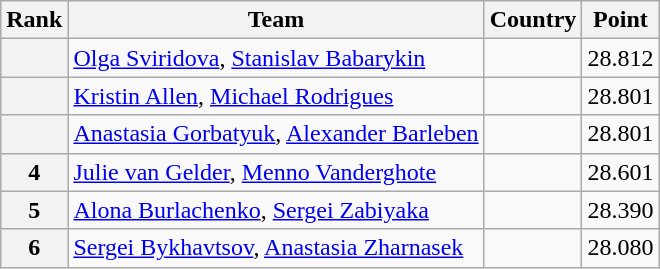<table class="wikitable sortable">
<tr>
<th>Rank</th>
<th>Team</th>
<th>Country</th>
<th>Point</th>
</tr>
<tr>
<th></th>
<td><a href='#'>Olga Sviridova</a>, <a href='#'>Stanislav Babarykin</a></td>
<td></td>
<td>28.812</td>
</tr>
<tr>
<th></th>
<td><a href='#'>Kristin Allen</a>, <a href='#'>Michael Rodrigues</a></td>
<td></td>
<td>28.801</td>
</tr>
<tr>
<th></th>
<td><a href='#'>Anastasia Gorbatyuk</a>, <a href='#'>Alexander Barleben</a></td>
<td></td>
<td>28.801</td>
</tr>
<tr>
<th>4</th>
<td><a href='#'>Julie van Gelder</a>, <a href='#'>Menno Vanderghote</a></td>
<td></td>
<td>28.601</td>
</tr>
<tr>
<th>5</th>
<td><a href='#'>Alona Burlachenko</a>, <a href='#'>Sergei Zabiyaka</a></td>
<td></td>
<td>28.390</td>
</tr>
<tr>
<th>6</th>
<td><a href='#'>Sergei Bykhavtsov</a>, <a href='#'>Anastasia Zharnasek</a></td>
<td></td>
<td>28.080</td>
</tr>
</table>
